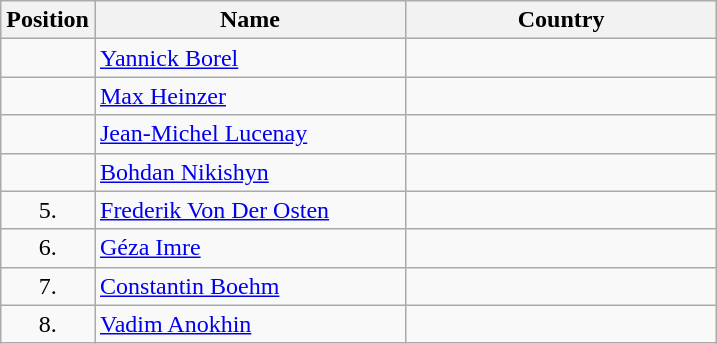<table class="wikitable">
<tr>
<th width="20">Position</th>
<th width="200">Name</th>
<th width="200">Country</th>
</tr>
<tr>
<td align="center"></td>
<td><a href='#'>Yannick Borel</a></td>
<td></td>
</tr>
<tr>
<td align="center"></td>
<td><a href='#'>Max Heinzer</a></td>
<td></td>
</tr>
<tr>
<td align="center"></td>
<td><a href='#'>Jean-Michel Lucenay</a></td>
<td></td>
</tr>
<tr>
<td align="center"></td>
<td><a href='#'>Bohdan Nikishyn</a></td>
<td></td>
</tr>
<tr>
<td align="center">5.</td>
<td><a href='#'>Frederik Von Der Osten</a></td>
<td></td>
</tr>
<tr>
<td align="center">6.</td>
<td><a href='#'>Géza Imre</a></td>
<td></td>
</tr>
<tr>
<td align="center">7.</td>
<td><a href='#'>Constantin Boehm</a></td>
<td></td>
</tr>
<tr>
<td align="center">8.</td>
<td><a href='#'>Vadim Anokhin</a></td>
<td></td>
</tr>
</table>
